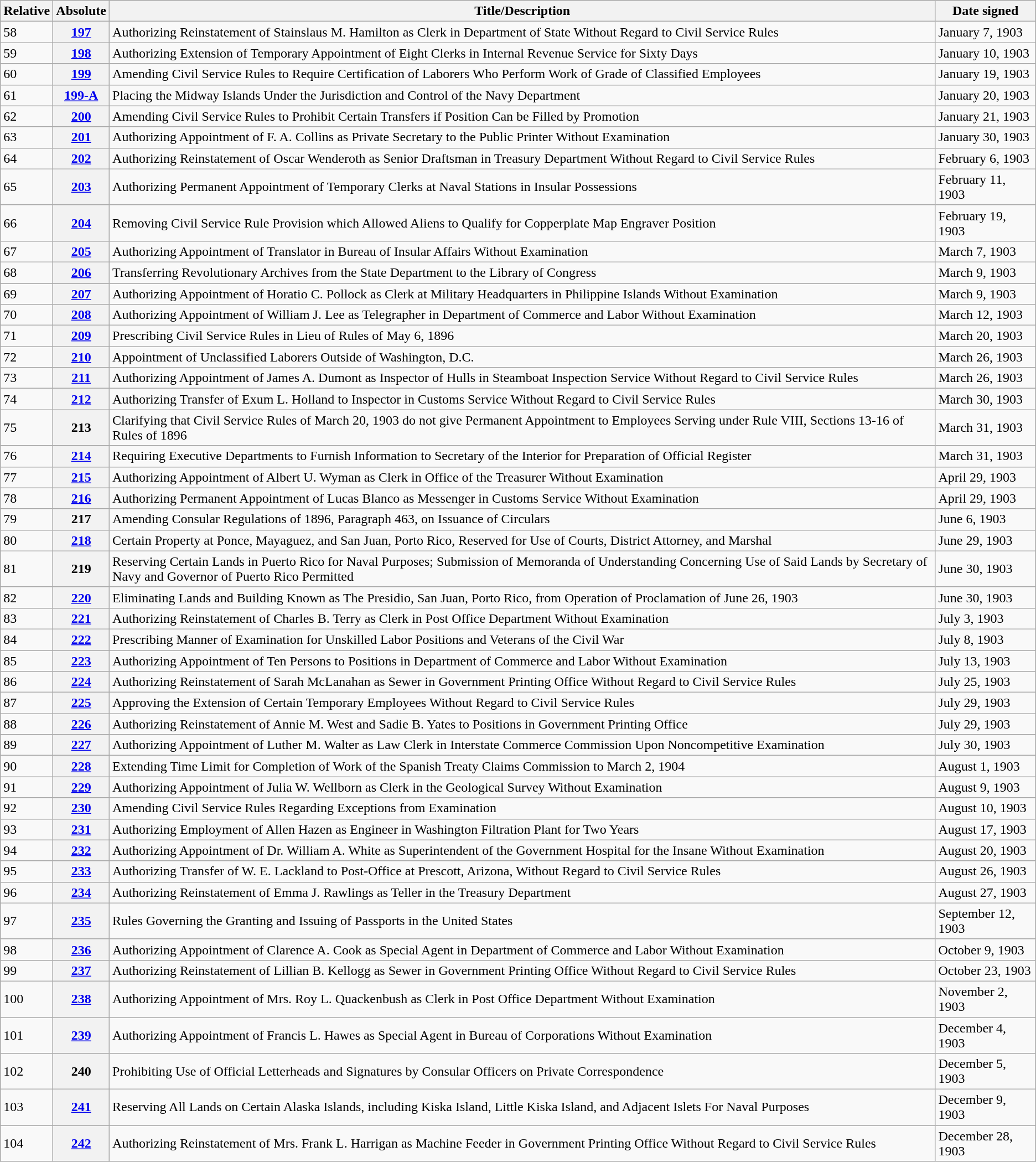<table class="wikitable">
<tr>
<th>Relative </th>
<th>Absolute </th>
<th>Title/Description</th>
<th>Date signed</th>
</tr>
<tr>
<td>58</td>
<th><a href='#'>197</a></th>
<td>Authorizing Reinstatement of Stainslaus M. Hamilton as Clerk in Department of State Without Regard to Civil Service Rules</td>
<td>January 7, 1903</td>
</tr>
<tr>
<td>59</td>
<th><a href='#'>198</a></th>
<td>Authorizing Extension of Temporary Appointment of Eight Clerks in Internal Revenue Service for Sixty Days</td>
<td>January 10, 1903</td>
</tr>
<tr>
<td>60</td>
<th><a href='#'>199</a></th>
<td>Amending Civil Service Rules to Require Certification of Laborers Who Perform Work of Grade of Classified Employees</td>
<td>January 19, 1903</td>
</tr>
<tr>
<td>61</td>
<th><a href='#'>199-A</a></th>
<td>Placing the Midway Islands Under the Jurisdiction and Control of the Navy Department</td>
<td>January 20, 1903</td>
</tr>
<tr>
<td>62</td>
<th><a href='#'>200</a></th>
<td>Amending Civil Service Rules to Prohibit Certain Transfers if Position Can be Filled by Promotion</td>
<td>January 21, 1903</td>
</tr>
<tr>
<td>63</td>
<th><a href='#'>201</a></th>
<td>Authorizing Appointment of F. A. Collins as Private Secretary to the Public Printer Without Examination</td>
<td>January 30, 1903</td>
</tr>
<tr>
<td>64</td>
<th><a href='#'>202</a></th>
<td>Authorizing Reinstatement of Oscar Wenderoth as Senior Draftsman in Treasury Department Without Regard to Civil Service Rules</td>
<td>February 6, 1903</td>
</tr>
<tr>
<td>65</td>
<th><a href='#'>203</a></th>
<td>Authorizing Permanent Appointment of Temporary Clerks at Naval Stations in Insular Possessions</td>
<td>February 11, 1903</td>
</tr>
<tr>
<td>66</td>
<th><a href='#'>204</a></th>
<td>Removing Civil Service Rule Provision which Allowed Aliens to Qualify for Copperplate Map Engraver Position</td>
<td>February 19, 1903</td>
</tr>
<tr>
<td>67</td>
<th><a href='#'>205</a></th>
<td>Authorizing Appointment of Translator in Bureau of Insular Affairs Without Examination</td>
<td>March 7, 1903</td>
</tr>
<tr>
<td>68</td>
<th><a href='#'>206</a></th>
<td>Transferring Revolutionary Archives from the State Department to the Library of Congress</td>
<td>March 9, 1903</td>
</tr>
<tr>
<td>69</td>
<th><a href='#'>207</a></th>
<td>Authorizing Appointment of Horatio C. Pollock as Clerk at Military Headquarters in Philippine Islands Without Examination</td>
<td>March 9, 1903</td>
</tr>
<tr>
<td>70</td>
<th><a href='#'>208</a></th>
<td>Authorizing Appointment of William J. Lee as Telegrapher in Department of Commerce and Labor Without Examination</td>
<td>March 12, 1903</td>
</tr>
<tr>
<td>71</td>
<th><a href='#'>209</a></th>
<td>Prescribing Civil Service Rules in Lieu of Rules of May 6, 1896</td>
<td>March 20, 1903</td>
</tr>
<tr>
<td>72</td>
<th><a href='#'>210</a></th>
<td>Appointment of Unclassified Laborers Outside of Washington, D.C.</td>
<td>March 26, 1903</td>
</tr>
<tr>
<td>73</td>
<th><a href='#'>211</a></th>
<td>Authorizing Appointment of James A. Dumont as Inspector of Hulls in Steamboat Inspection Service Without Regard to Civil Service Rules</td>
<td>March 26, 1903</td>
</tr>
<tr>
<td>74</td>
<th><a href='#'>212</a></th>
<td>Authorizing Transfer of Exum L. Holland to Inspector in Customs Service Without Regard to Civil Service Rules</td>
<td>March 30, 1903</td>
</tr>
<tr>
<td>75</td>
<th>213</th>
<td>Clarifying that Civil Service Rules of March 20, 1903 do not give Permanent Appointment to Employees Serving under Rule VIII, Sections 13-16 of Rules of 1896</td>
<td>March 31, 1903</td>
</tr>
<tr>
<td>76</td>
<th><a href='#'>214</a></th>
<td>Requiring Executive Departments to Furnish Information to Secretary of the Interior for Preparation of Official Register</td>
<td>March 31, 1903</td>
</tr>
<tr>
<td>77</td>
<th><a href='#'>215</a></th>
<td>Authorizing Appointment of Albert U. Wyman as Clerk in Office of the Treasurer Without Examination</td>
<td>April 29, 1903</td>
</tr>
<tr>
<td>78</td>
<th><a href='#'>216</a></th>
<td>Authorizing Permanent Appointment of Lucas Blanco as Messenger in Customs Service Without Examination</td>
<td>April 29, 1903</td>
</tr>
<tr>
<td>79</td>
<th>217</th>
<td>Amending Consular Regulations of 1896, Paragraph 463, on Issuance of Circulars</td>
<td>June 6, 1903</td>
</tr>
<tr>
<td>80</td>
<th><a href='#'>218</a></th>
<td>Certain Property at Ponce, Mayaguez, and San Juan, Porto Rico, Reserved for Use of Courts, District Attorney, and Marshal</td>
<td>June 29, 1903</td>
</tr>
<tr>
<td>81</td>
<th>219</th>
<td>Reserving Certain Lands in Puerto Rico for Naval Purposes; Submission of Memoranda of Understanding Concerning Use of Said Lands by Secretary of Navy and Governor of Puerto Rico Permitted</td>
<td>June 30, 1903</td>
</tr>
<tr>
<td>82</td>
<th><a href='#'>220</a></th>
<td>Eliminating Lands and Building Known as The Presidio, San Juan, Porto Rico, from Operation of Proclamation of June 26, 1903</td>
<td>June 30, 1903</td>
</tr>
<tr>
<td>83</td>
<th><a href='#'>221</a></th>
<td>Authorizing Reinstatement of Charles B. Terry as Clerk in Post Office Department Without Examination</td>
<td>July 3, 1903</td>
</tr>
<tr>
<td>84</td>
<th><a href='#'>222</a></th>
<td>Prescribing Manner of Examination for Unskilled Labor Positions and Veterans of the Civil War</td>
<td>July 8, 1903</td>
</tr>
<tr>
<td>85</td>
<th><a href='#'>223</a></th>
<td>Authorizing Appointment of Ten Persons to Positions in Department of Commerce and Labor Without Examination</td>
<td>July 13, 1903</td>
</tr>
<tr>
<td>86</td>
<th><a href='#'>224</a></th>
<td>Authorizing Reinstatement of Sarah McLanahan as Sewer in Government Printing Office Without Regard to Civil Service Rules</td>
<td>July 25, 1903</td>
</tr>
<tr>
<td>87</td>
<th><a href='#'>225</a></th>
<td>Approving the Extension of Certain Temporary Employees Without Regard to Civil Service Rules</td>
<td>July 29, 1903</td>
</tr>
<tr>
<td>88</td>
<th><a href='#'>226</a></th>
<td>Authorizing Reinstatement of Annie M. West and Sadie B. Yates to Positions in Government Printing Office</td>
<td>July 29, 1903</td>
</tr>
<tr>
<td>89</td>
<th><a href='#'>227</a></th>
<td>Authorizing Appointment of Luther M. Walter as Law Clerk in Interstate Commerce Commission Upon Noncompetitive Examination</td>
<td>July 30, 1903</td>
</tr>
<tr>
<td>90</td>
<th><a href='#'>228</a></th>
<td>Extending Time Limit for Completion of Work of the Spanish Treaty Claims Commission to March 2, 1904</td>
<td>August 1, 1903</td>
</tr>
<tr>
<td>91</td>
<th><a href='#'>229</a></th>
<td>Authorizing Appointment of Julia W. Wellborn as Clerk in the Geological Survey Without Examination</td>
<td>August 9, 1903</td>
</tr>
<tr>
<td>92</td>
<th><a href='#'>230</a></th>
<td>Amending Civil Service Rules Regarding Exceptions from Examination</td>
<td>August 10, 1903</td>
</tr>
<tr>
<td>93</td>
<th><a href='#'>231</a></th>
<td>Authorizing Employment of Allen Hazen as Engineer in Washington Filtration Plant for Two Years</td>
<td>August 17, 1903</td>
</tr>
<tr>
<td>94</td>
<th><a href='#'>232</a></th>
<td>Authorizing Appointment of Dr. William A. White as Superintendent of the Government Hospital for the Insane Without Examination</td>
<td>August 20, 1903</td>
</tr>
<tr>
<td>95</td>
<th><a href='#'>233</a></th>
<td>Authorizing Transfer of W. E. Lackland to Post-Office at Prescott, Arizona, Without Regard to Civil Service Rules</td>
<td>August 26, 1903</td>
</tr>
<tr>
<td>96</td>
<th><a href='#'>234</a></th>
<td>Authorizing Reinstatement of Emma J. Rawlings as Teller in the Treasury Department</td>
<td>August 27, 1903</td>
</tr>
<tr>
<td>97</td>
<th><a href='#'>235</a></th>
<td>Rules Governing the Granting and Issuing of Passports in the United States</td>
<td>September 12, 1903</td>
</tr>
<tr>
<td>98</td>
<th><a href='#'>236</a></th>
<td>Authorizing Appointment of Clarence A. Cook as Special Agent in Department of Commerce and Labor Without Examination</td>
<td>October 9, 1903</td>
</tr>
<tr>
<td>99</td>
<th><a href='#'>237</a></th>
<td>Authorizing Reinstatement of Lillian B. Kellogg as Sewer in Government Printing Office Without Regard to Civil Service Rules</td>
<td>October 23, 1903</td>
</tr>
<tr>
<td>100</td>
<th><a href='#'>238</a></th>
<td>Authorizing Appointment of Mrs. Roy L. Quackenbush as Clerk in Post Office Department Without Examination</td>
<td>November 2, 1903</td>
</tr>
<tr>
<td>101</td>
<th><a href='#'>239</a></th>
<td>Authorizing Appointment of Francis L. Hawes as Special Agent in Bureau of Corporations Without Examination</td>
<td>December 4, 1903</td>
</tr>
<tr>
<td>102</td>
<th>240</th>
<td>Prohibiting Use of Official Letterheads and Signatures by Consular Officers on Private Correspondence</td>
<td>December 5, 1903</td>
</tr>
<tr>
<td>103</td>
<th><a href='#'>241</a></th>
<td>Reserving All Lands on Certain Alaska Islands, including Kiska Island, Little Kiska Island, and Adjacent Islets For Naval Purposes</td>
<td>December 9, 1903</td>
</tr>
<tr>
<td>104</td>
<th><a href='#'>242</a></th>
<td>Authorizing Reinstatement of Mrs. Frank L. Harrigan as Machine Feeder in Government Printing Office Without Regard to Civil Service Rules</td>
<td>December 28, 1903</td>
</tr>
</table>
